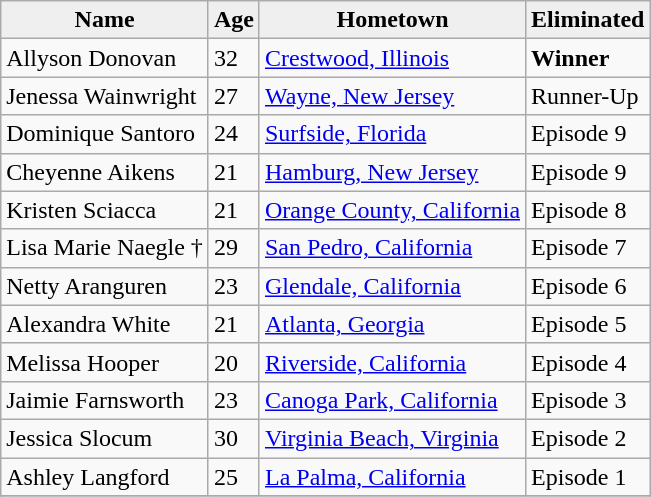<table class="wikitable sortable">
<tr>
<th style="background:#efefef;">Name</th>
<th style="background:#efefef;">Age</th>
<th style="background:#efefef;">Hometown</th>
<th style="background:#efefef;">Eliminated</th>
</tr>
<tr>
<td>Allyson Donovan</td>
<td>32</td>
<td><a href='#'>Crestwood, Illinois</a></td>
<td><strong>Winner</strong></td>
</tr>
<tr>
<td>Jenessa Wainwright</td>
<td>27</td>
<td><a href='#'>Wayne, New Jersey</a></td>
<td>Runner-Up</td>
</tr>
<tr>
<td>Dominique Santoro</td>
<td>24</td>
<td><a href='#'>Surfside, Florida</a></td>
<td>Episode 9</td>
</tr>
<tr>
<td>Cheyenne Aikens</td>
<td>21</td>
<td><a href='#'>Hamburg, New Jersey</a></td>
<td>Episode 9</td>
</tr>
<tr>
<td>Kristen Sciacca</td>
<td>21</td>
<td><a href='#'>Orange County, California</a></td>
<td>Episode 8</td>
</tr>
<tr>
<td>Lisa Marie Naegle †</td>
<td>29</td>
<td><a href='#'>San Pedro, California</a></td>
<td>Episode 7</td>
</tr>
<tr>
<td>Netty Aranguren</td>
<td>23</td>
<td><a href='#'>Glendale, California</a></td>
<td>Episode 6</td>
</tr>
<tr>
<td>Alexandra White</td>
<td>21</td>
<td><a href='#'>Atlanta, Georgia</a></td>
<td>Episode 5</td>
</tr>
<tr>
<td>Melissa Hooper</td>
<td>20</td>
<td><a href='#'>Riverside, California</a></td>
<td>Episode 4</td>
</tr>
<tr>
<td>Jaimie Farnsworth</td>
<td>23</td>
<td><a href='#'>Canoga Park, California</a></td>
<td>Episode 3</td>
</tr>
<tr>
<td>Jessica Slocum</td>
<td>30</td>
<td><a href='#'>Virginia Beach, Virginia</a></td>
<td>Episode 2</td>
</tr>
<tr>
<td>Ashley Langford</td>
<td>25</td>
<td><a href='#'>La Palma, California</a></td>
<td>Episode 1</td>
</tr>
<tr>
</tr>
</table>
